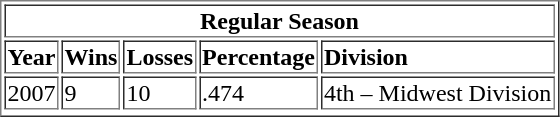<table border="1" cellpadding="1">
<tr>
<td colspan="8" align="center"><strong>Regular Season</strong></td>
</tr>
<tr>
<td><strong>Year</strong></td>
<td><strong>Wins</strong></td>
<td><strong>Losses</strong></td>
<td><strong>Percentage</strong></td>
<td><strong>Division</strong></td>
</tr>
<tr>
<td>2007</td>
<td>9</td>
<td>10</td>
<td>.474</td>
<td>4th – Midwest Division</td>
</tr>
<tr>
</tr>
</table>
